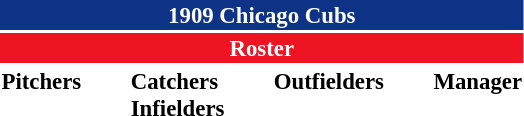<table class="toccolours" style="font-size: 95%;">
<tr>
<th colspan="10" style="background-color: #0e3386; color: white; text-align: center;">1909 Chicago Cubs</th>
</tr>
<tr>
<td colspan="10" style="background-color: #EE1422; color: white; text-align: center;"><strong>Roster</strong></td>
</tr>
<tr>
<td valign="top"><strong>Pitchers</strong><br>












</td>
<td width="25px"></td>
<td valign="top"><strong>Catchers</strong><br>


<strong>Infielders</strong>






</td>
<td width="25px"></td>
<td valign="top"><strong>Outfielders</strong><br>





</td>
<td width="25px"></td>
<td valign="top"><strong>Manager</strong><br></td>
</tr>
</table>
